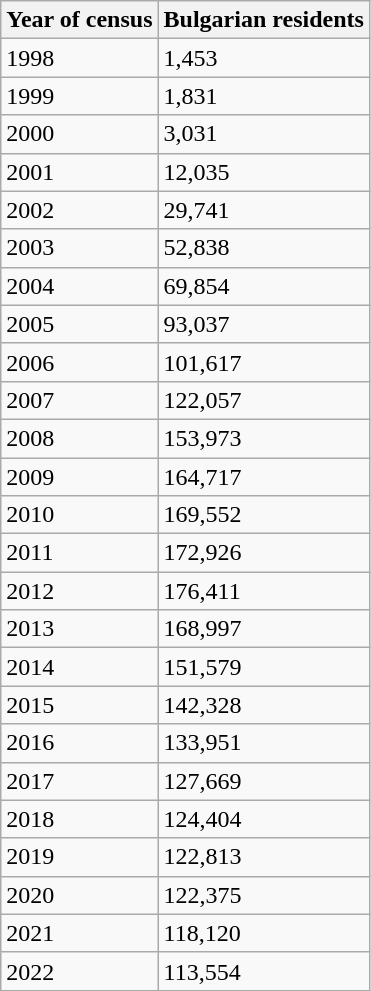<table class="wikitable">
<tr style="background:#fff; color:#000;">
<th><strong>Year of census</strong></th>
<th><strong>Bulgarian residents</strong></th>
</tr>
<tr>
<td>1998</td>
<td>1,453</td>
</tr>
<tr>
<td>1999</td>
<td>1,831 </td>
</tr>
<tr>
<td>2000</td>
<td>3,031 </td>
</tr>
<tr>
<td>2001</td>
<td>12,035 </td>
</tr>
<tr>
<td>2002</td>
<td>29,741 </td>
</tr>
<tr>
<td>2003</td>
<td>52,838 </td>
</tr>
<tr>
<td>2004</td>
<td>69,854 </td>
</tr>
<tr>
<td>2005</td>
<td>93,037 </td>
</tr>
<tr>
<td>2006</td>
<td>101,617 </td>
</tr>
<tr>
<td>2007</td>
<td>122,057 </td>
</tr>
<tr>
<td>2008</td>
<td>153,973 </td>
</tr>
<tr>
<td>2009</td>
<td>164,717 </td>
</tr>
<tr>
<td>2010</td>
<td>169,552 </td>
</tr>
<tr>
<td>2011</td>
<td>172,926 </td>
</tr>
<tr>
<td>2012</td>
<td>176,411 </td>
</tr>
<tr>
<td>2013</td>
<td>168,997 </td>
</tr>
<tr>
<td>2014</td>
<td>151,579 </td>
</tr>
<tr>
<td>2015</td>
<td>142,328 </td>
</tr>
<tr>
<td>2016</td>
<td>133,951 </td>
</tr>
<tr>
<td>2017</td>
<td>127,669 </td>
</tr>
<tr>
<td>2018</td>
<td>124,404 </td>
</tr>
<tr>
<td>2019</td>
<td>122,813 </td>
</tr>
<tr>
<td>2020</td>
<td>122,375 </td>
</tr>
<tr>
<td>2021</td>
<td>118,120 </td>
</tr>
<tr>
<td>2022</td>
<td>113,554 </td>
</tr>
</table>
